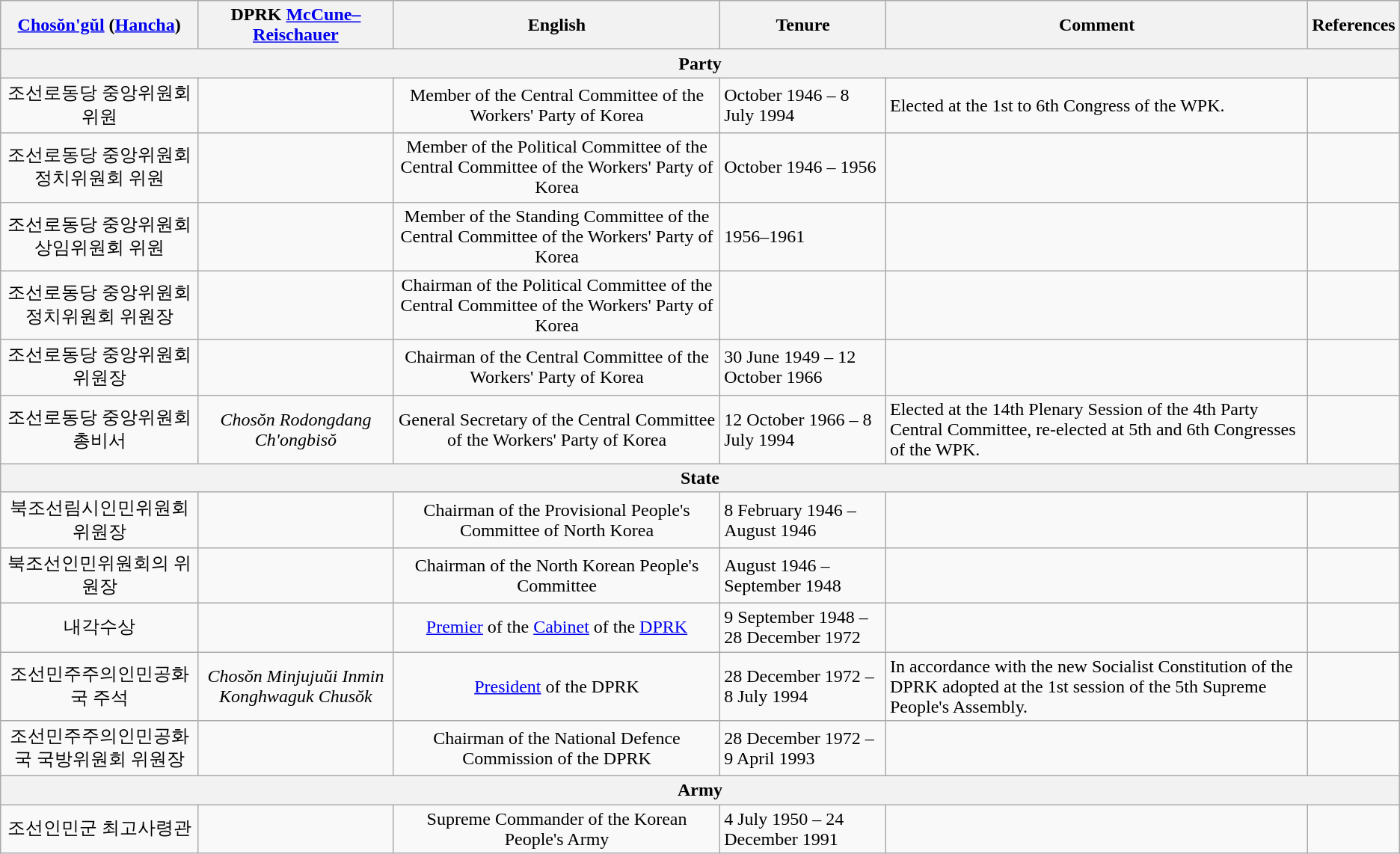<table class="wikitable sortable">
<tr>
<th><a href='#'>Chosŏn'gŭl</a> (<a href='#'>Hancha</a>)</th>
<th>DPRK <a href='#'>McCune–Reischauer</a></th>
<th>English</th>
<th>Tenure</th>
<th>Comment</th>
<th class="unsortable">References</th>
</tr>
<tr>
<th colspan="6">Party</th>
</tr>
<tr>
<td align="center">조선로동당 중앙위원회 위원</td>
<td></td>
<td align="center">Member of the Central Committee of the Workers' Party of Korea</td>
<td>October 1946 – 8 July 1994</td>
<td>Elected at the 1st to 6th Congress of the WPK.</td>
<td></td>
</tr>
<tr>
<td align="center">조선로동당 중앙위원회 정치위원회 위원</td>
<td></td>
<td align="center">Member of the Political Committee of the Central Committee of the Workers' Party of Korea</td>
<td>October 1946 – 1956</td>
<td></td>
<td></td>
</tr>
<tr>
<td align="center">조선로동당 중앙위원회 상임위원회 위원</td>
<td></td>
<td align="center">Member of the Standing Committee of the Central Committee of the Workers' Party of Korea</td>
<td>1956–1961</td>
<td></td>
<td></td>
</tr>
<tr>
<td align="center">조선로동당 중앙위원회 정치위원회 위원장</td>
<td></td>
<td align="center">Chairman of the Political Committee of the Central Committee of the Workers' Party of Korea</td>
<td></td>
<td></td>
<td></td>
</tr>
<tr>
<td align="center">조선로동당 중앙위원회 위원장</td>
<td align="center"></td>
<td align="center">Chairman of the Central Committee of the Workers' Party of Korea</td>
<td>30 June 1949 – 12 October 1966</td>
<td></td>
<td></td>
</tr>
<tr>
<td align="center">조선로동당 중앙위원회 총비서</td>
<td align="center"><em>Chosŏn Rodongdang Ch'ongbisŏ</em></td>
<td align="center">General Secretary of the Central Committee of the Workers' Party of Korea</td>
<td>12 October 1966 – 8 July 1994</td>
<td>Elected at the 14th Plenary Session of the 4th Party Central Committee, re-elected at 5th and 6th Congresses of the WPK.</td>
<td></td>
</tr>
<tr>
<th colspan="6">State</th>
</tr>
<tr>
<td align="center">북조선림시인민위원회 위원장</td>
<td></td>
<td align="center">Chairman of the Provisional People's Committee of North Korea</td>
<td>8 February 1946 – August 1946</td>
<td></td>
<td></td>
</tr>
<tr>
<td align="center">북조선인민위원회의 위원장</td>
<td></td>
<td align="center">Chairman of the North Korean People's Committee</td>
<td>August 1946 – September 1948</td>
<td></td>
<td></td>
</tr>
<tr>
<td align="center">내각수상</td>
<td align="center"></td>
<td align="center"><a href='#'>Premier</a> of the <a href='#'>Cabinet</a> of the <a href='#'>DPRK</a></td>
<td>9 September 1948 – 28 December 1972</td>
<td></td>
<td></td>
</tr>
<tr>
<td align="center">조선민주주의인민공화국 주석</td>
<td align="center"><em>Chosŏn Minjujuŭi Inmin Konghwaguk Chusŏk</em></td>
<td align="center"><a href='#'>President</a> of the DPRK</td>
<td>28 December 1972 – 8 July 1994</td>
<td>In accordance with the new Socialist Constitution of the DPRK adopted at the 1st session of the 5th Supreme People's Assembly.</td>
<td></td>
</tr>
<tr>
<td align="center">조선민주주의인민공화국 국방위원회 위원장</td>
<td></td>
<td align="center">Chairman of the National Defence Commission of the DPRK</td>
<td>28 December 1972 – 9 April 1993</td>
<td></td>
<td></td>
</tr>
<tr>
<th colspan="6">Army</th>
</tr>
<tr>
<td align="center">조선인민군 최고사령관</td>
<td align="center"></td>
<td align="center">Supreme Commander of the Korean People's Army</td>
<td>4 July 1950 – 24 December 1991</td>
<td></td>
<td></td>
</tr>
</table>
